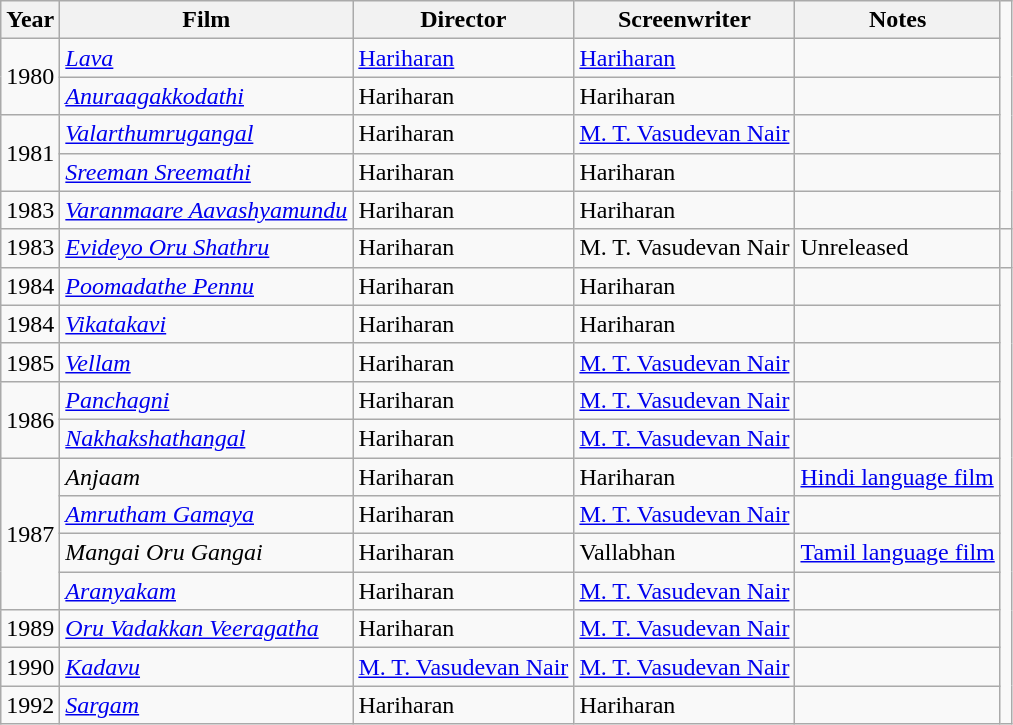<table class="wikitable sortable">
<tr>
<th>Year</th>
<th>Film</th>
<th>Director</th>
<th>Screenwriter</th>
<th>Notes</th>
</tr>
<tr>
<td rowspan="2">1980</td>
<td><em><a href='#'>Lava</a></em></td>
<td><a href='#'>Hariharan</a></td>
<td><a href='#'>Hariharan</a></td>
<td></td>
</tr>
<tr>
<td><em><a href='#'>Anuraagakkodathi</a></em></td>
<td>Hariharan</td>
<td>Hariharan</td>
<td></td>
</tr>
<tr>
<td rowspan="2">1981</td>
<td><em><a href='#'>Valarthumrugangal</a></em></td>
<td>Hariharan</td>
<td><a href='#'>M. T. Vasudevan Nair</a></td>
<td></td>
</tr>
<tr>
<td><em><a href='#'>Sreeman Sreemathi</a></em></td>
<td>Hariharan</td>
<td>Hariharan</td>
<td></td>
</tr>
<tr>
<td>1983</td>
<td><em><a href='#'>Varanmaare Aavashyamundu</a></em></td>
<td>Hariharan</td>
<td>Hariharan</td>
<td></td>
</tr>
<tr>
<td>1983</td>
<td><em><a href='#'>Evideyo Oru Shathru </a></em></td>
<td>Hariharan</td>
<td>M. T. Vasudevan Nair</td>
<td>Unreleased</td>
<td></td>
</tr>
<tr>
<td>1984</td>
<td><em><a href='#'>Poomadathe Pennu</a></em></td>
<td>Hariharan</td>
<td>Hariharan</td>
<td></td>
</tr>
<tr>
<td>1984</td>
<td><em><a href='#'>Vikatakavi</a></em></td>
<td>Hariharan</td>
<td>Hariharan</td>
<td></td>
</tr>
<tr>
<td>1985</td>
<td><em><a href='#'>Vellam</a></em></td>
<td>Hariharan</td>
<td><a href='#'>M. T. Vasudevan Nair</a></td>
<td></td>
</tr>
<tr>
<td rowspan="2">1986</td>
<td><em><a href='#'>Panchagni</a></em></td>
<td>Hariharan</td>
<td><a href='#'>M. T. Vasudevan Nair</a></td>
<td></td>
</tr>
<tr>
<td><em><a href='#'>Nakhakshathangal</a></em></td>
<td>Hariharan</td>
<td><a href='#'>M. T. Vasudevan Nair</a></td>
<td></td>
</tr>
<tr>
<td rowspan="4">1987</td>
<td><em>Anjaam</em></td>
<td>Hariharan</td>
<td>Hariharan</td>
<td><a href='#'>Hindi language film</a></td>
</tr>
<tr>
<td><em><a href='#'>Amrutham Gamaya</a></em></td>
<td>Hariharan</td>
<td><a href='#'>M. T. Vasudevan Nair</a></td>
<td></td>
</tr>
<tr>
<td><em>Mangai Oru Gangai</em></td>
<td>Hariharan</td>
<td>Vallabhan</td>
<td><a href='#'>Tamil language film</a></td>
</tr>
<tr>
<td><em><a href='#'>Aranyakam</a></em></td>
<td>Hariharan</td>
<td><a href='#'>M. T. Vasudevan Nair</a></td>
<td></td>
</tr>
<tr>
<td>1989</td>
<td><em><a href='#'>Oru Vadakkan Veeragatha</a></em></td>
<td>Hariharan</td>
<td><a href='#'>M. T. Vasudevan Nair</a></td>
<td></td>
</tr>
<tr>
<td>1990</td>
<td><em><a href='#'>Kadavu</a></em></td>
<td><a href='#'>M. T. Vasudevan Nair</a></td>
<td><a href='#'>M. T. Vasudevan Nair</a></td>
<td></td>
</tr>
<tr>
<td>1992</td>
<td><em><a href='#'>Sargam</a></em></td>
<td>Hariharan</td>
<td>Hariharan</td>
<td></td>
</tr>
</table>
